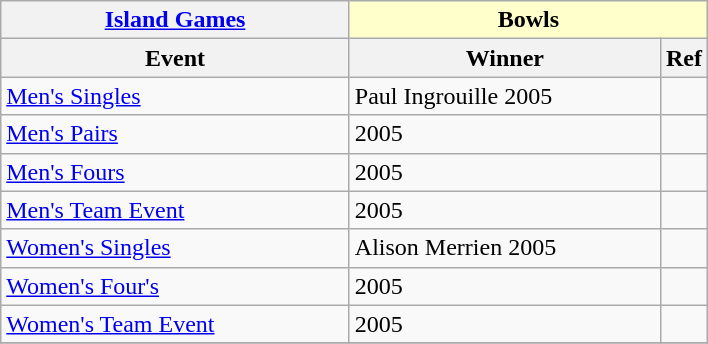<table class="wikitable collapsible collapsed">
<tr>
<th><a href='#'>Island Games</a></th>
<th colspan=2 style="background:#ffc;">Bowls </th>
</tr>
<tr>
<th width=225>Event</th>
<th width=200>Winner</th>
<th>Ref</th>
</tr>
<tr>
<td><a href='#'>Men's Singles</a></td>
<td>Paul Ingrouille 2005</td>
<td></td>
</tr>
<tr>
<td><a href='#'>Men's Pairs</a></td>
<td>2005</td>
<td></td>
</tr>
<tr>
<td><a href='#'>Men's Fours</a></td>
<td>2005</td>
<td></td>
</tr>
<tr>
<td><a href='#'>Men's Team Event</a></td>
<td>2005</td>
<td></td>
</tr>
<tr>
<td><a href='#'>Women's Singles</a></td>
<td>Alison Merrien 2005</td>
<td></td>
</tr>
<tr>
<td><a href='#'>Women's Four's</a></td>
<td>2005</td>
<td></td>
</tr>
<tr>
<td><a href='#'>Women's Team Event</a></td>
<td>2005</td>
<td></td>
</tr>
<tr>
</tr>
</table>
